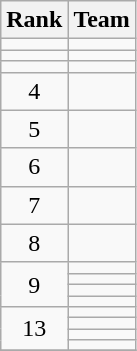<table class="wikitable">
<tr>
<th>Rank</th>
<th>Team</th>
</tr>
<tr>
<td align=center></td>
<td></td>
</tr>
<tr>
<td align=center></td>
<td></td>
</tr>
<tr>
<td align=center></td>
<td></td>
</tr>
<tr>
<td align=center>4</td>
<td></td>
</tr>
<tr>
<td align=center>5</td>
<td></td>
</tr>
<tr>
<td align=center>6</td>
<td></td>
</tr>
<tr>
<td align=center>7</td>
<td></td>
</tr>
<tr>
<td align=center>8</td>
<td></td>
</tr>
<tr>
<td rowspan=4 align=center>9</td>
<td></td>
</tr>
<tr>
<td></td>
</tr>
<tr>
<td></td>
</tr>
<tr>
<td></td>
</tr>
<tr>
<td rowspan=4 align=center>13</td>
<td></td>
</tr>
<tr>
<td></td>
</tr>
<tr>
<td></td>
</tr>
<tr>
<td></td>
</tr>
<tr>
</tr>
</table>
